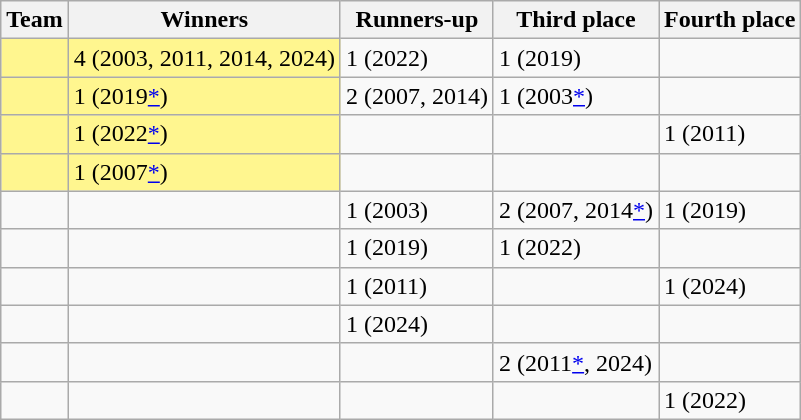<table class="wikitable sortable">
<tr>
<th>Team</th>
<th>Winners</th>
<th>Runners-up</th>
<th>Third place</th>
<th>Fourth place</th>
</tr>
<tr>
<td style=background:#FFF68F></td>
<td style=background:#FFF68F>4 (2003, 2011, 2014, 2024)</td>
<td>1 (2022)</td>
<td>1 (2019)</td>
<td></td>
</tr>
<tr>
<td style=background:#FFF68F></td>
<td style=background:#FFF68F>1 (2019<a href='#'>*</a>)</td>
<td>2 (2007, 2014)</td>
<td>1 (2003<a href='#'>*</a>)</td>
<td></td>
</tr>
<tr>
<td style=background:#FFF68F></td>
<td style=background:#FFF68F>1 (2022<a href='#'>*</a>)</td>
<td></td>
<td></td>
<td>1 (2011)</td>
</tr>
<tr>
<td style=background:#FFF68F></td>
<td style=background:#FFF68F>1 (2007<a href='#'>*</a>)</td>
<td></td>
<td></td>
<td></td>
</tr>
<tr>
<td></td>
<td></td>
<td>1 (2003)</td>
<td>2 (2007, 2014<a href='#'>*</a>)</td>
<td>1 (2019)</td>
</tr>
<tr>
<td></td>
<td></td>
<td>1 (2019)</td>
<td>1 (2022)</td>
<td></td>
</tr>
<tr>
<td></td>
<td></td>
<td>1 (2011)</td>
<td></td>
<td>1 (2024)</td>
</tr>
<tr>
<td></td>
<td></td>
<td>1 (2024)</td>
<td></td>
<td></td>
</tr>
<tr>
<td></td>
<td></td>
<td></td>
<td>2 (2011<a href='#'>*</a>, 2024)</td>
<td></td>
</tr>
<tr>
<td></td>
<td></td>
<td></td>
<td></td>
<td>1 (2022)</td>
</tr>
</table>
